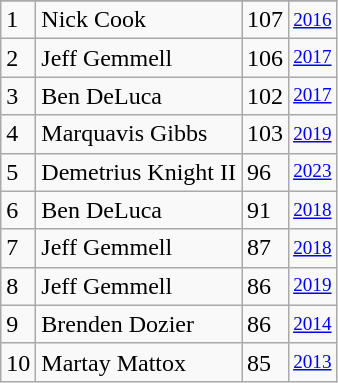<table class="wikitable">
<tr>
</tr>
<tr>
<td>1</td>
<td>Nick Cook</td>
<td>107</td>
<td style="font-size:80%;"><a href='#'>2016</a></td>
</tr>
<tr>
<td>2</td>
<td>Jeff Gemmell</td>
<td>106</td>
<td style="font-size:80%;"><a href='#'>2017</a></td>
</tr>
<tr>
<td>3</td>
<td>Ben DeLuca</td>
<td>102</td>
<td style="font-size:80%;"><a href='#'>2017</a></td>
</tr>
<tr>
<td>4</td>
<td>Marquavis Gibbs</td>
<td>103</td>
<td style="font-size:80%;"><a href='#'>2019</a></td>
</tr>
<tr>
<td>5</td>
<td>Demetrius Knight II</td>
<td>96</td>
<td style="font-size:80%;"><a href='#'>2023</a></td>
</tr>
<tr>
<td>6</td>
<td>Ben DeLuca</td>
<td>91</td>
<td style="font-size:80%;"><a href='#'>2018</a></td>
</tr>
<tr>
<td>7</td>
<td>Jeff Gemmell</td>
<td>87</td>
<td style="font-size:80%;"><a href='#'>2018</a></td>
</tr>
<tr>
<td>8</td>
<td>Jeff Gemmell</td>
<td>86</td>
<td style="font-size:80%;"><a href='#'>2019</a></td>
</tr>
<tr>
<td>9</td>
<td>Brenden Dozier</td>
<td>86</td>
<td style="font-size:80%;"><a href='#'>2014</a></td>
</tr>
<tr>
<td>10</td>
<td>Martay Mattox</td>
<td>85</td>
<td style="font-size:80%;"><a href='#'>2013</a></td>
</tr>
</table>
